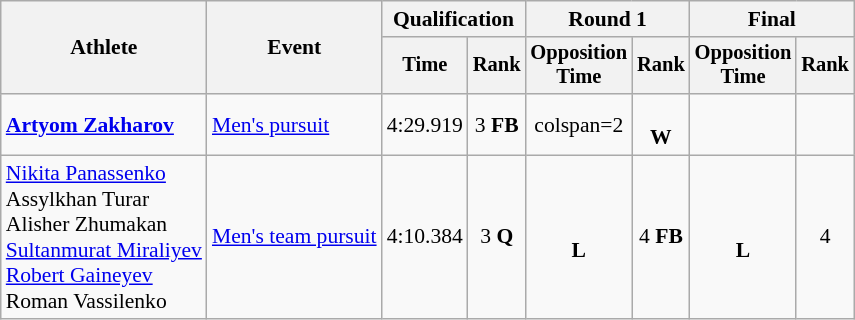<table class=wikitable style=font-size:90%;text-align:center>
<tr>
<th rowspan="2">Athlete</th>
<th rowspan="2">Event</th>
<th colspan=2>Qualification</th>
<th colspan=2>Round 1</th>
<th colspan=2>Final</th>
</tr>
<tr style="font-size:95%">
<th>Time</th>
<th>Rank</th>
<th>Opposition<br>Time</th>
<th>Rank</th>
<th>Opposition<br>Time</th>
<th>Rank</th>
</tr>
<tr>
<td align=left><strong><a href='#'>Artyom Zakharov</a></strong></td>
<td align=left><a href='#'>Men's pursuit</a></td>
<td>4:29.919</td>
<td>3 <strong>FB</strong></td>
<td>colspan=2 </td>
<td><br><strong>W</strong></td>
<td></td>
</tr>
<tr>
<td align=left><a href='#'>Nikita Panassenko</a><br>Assylkhan Turar<br>Alisher Zhumakan<br><a href='#'>Sultanmurat Miraliyev</a><br><a href='#'>Robert Gaineyev</a><br>Roman Vassilenko</td>
<td align=left><a href='#'>Men's team pursuit</a></td>
<td>4:10.384</td>
<td>3 <strong>Q</strong></td>
<td><br><strong>L</strong></td>
<td>4 <strong>FB</strong></td>
<td><br><strong>L</strong></td>
<td>4</td>
</tr>
</table>
